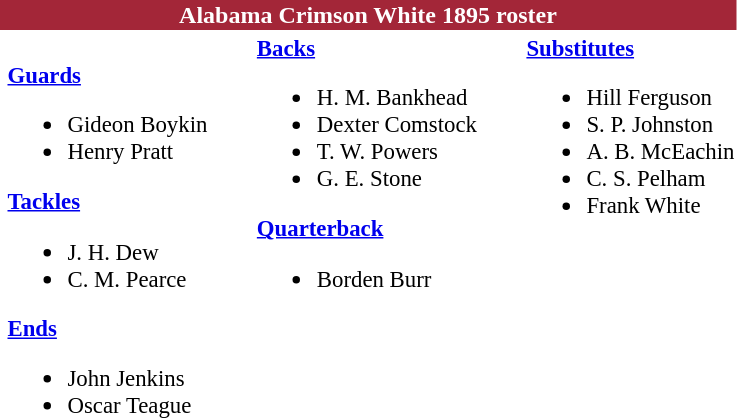<table class="toccolours" style="text-align: left;">
<tr>
<th colspan="9" style="background:#A32638; color:white; text-align:center;"><strong>Alabama Crimson White 1895 roster</strong></th>
</tr>
<tr>
<td></td>
<td style="font-size:95%; vertical-align:top;"><br><strong><a href='#'>Guards</a></strong><ul><li>Gideon Boykin</li><li>Henry Pratt</li></ul><strong><a href='#'>Tackles</a></strong><ul><li>J. H. Dew</li><li>C. M. Pearce</li></ul><strong><a href='#'>Ends</a></strong><ul><li>John Jenkins</li><li>Oscar Teague</li></ul></td>
<td style="width: 25px;"></td>
<td style="font-size:95%; vertical-align:top;"><strong><a href='#'>Backs</a></strong><br><ul><li>H. M. Bankhead</li><li>Dexter Comstock</li><li>T. W. Powers</li><li>G. E. Stone</li></ul><strong><a href='#'>Quarterback</a></strong><ul><li>Borden Burr</li></ul></td>
<td style="width: 25px;"></td>
<td style="font-size:95%; vertical-align:top;"><strong><a href='#'>Substitutes</a></strong><br><ul><li>Hill Ferguson</li><li>S. P. Johnston</li><li>A. B. McEachin</li><li>C. S. Pelham</li><li>Frank White</li></ul></td>
</tr>
</table>
